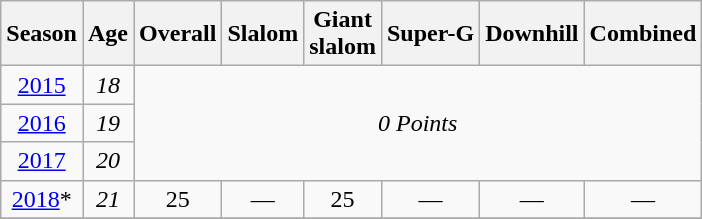<table class=wikitable style="text-align:center">
<tr>
<th>Season</th>
<th>Age</th>
<th>Overall</th>
<th>Slalom</th>
<th>Giant<br>slalom</th>
<th>Super-G</th>
<th>Downhill</th>
<th>Combined</th>
</tr>
<tr>
<td><a href='#'>2015</a></td>
<td><em>18</em></td>
<td colspan="6" rowspan="3"><em>0 Points</em></td>
</tr>
<tr>
<td><a href='#'>2016</a></td>
<td><em>19</em></td>
</tr>
<tr>
<td><a href='#'>2017</a></td>
<td><em>20</em></td>
</tr>
<tr>
<td><a href='#'>2018</a>*</td>
<td><em>21</em></td>
<td>25</td>
<td>—</td>
<td>25</td>
<td>—</td>
<td>—</td>
<td>—</td>
</tr>
<tr>
</tr>
</table>
